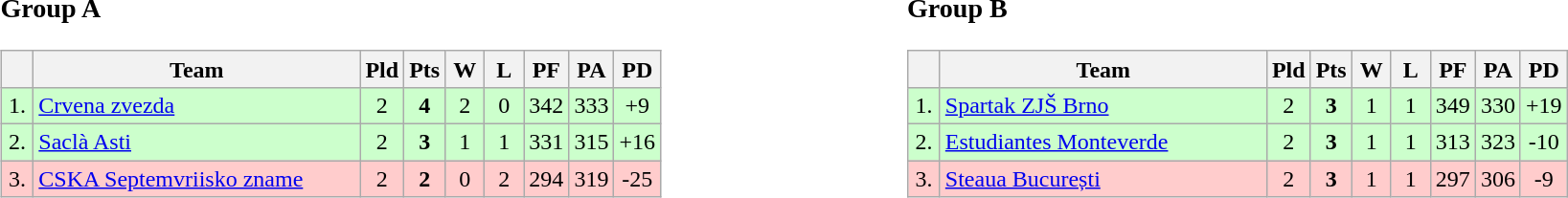<table>
<tr>
<td style="vertical-align:top; width:33%;"><br><h3>Group A</h3><table class="wikitable" style="text-align:center">
<tr>
<th width=15></th>
<th width=220>Team</th>
<th width=20>Pld</th>
<th width=20>Pts</th>
<th width=20>W</th>
<th width=20>L</th>
<th width=20>PF</th>
<th width=20>PA</th>
<th width=20>PD</th>
</tr>
<tr style="background: #ccffcc;">
<td>1.</td>
<td align=left> <a href='#'>Crvena zvezda</a></td>
<td>2</td>
<td><strong>4</strong></td>
<td>2</td>
<td>0</td>
<td>342</td>
<td>333</td>
<td>+9</td>
</tr>
<tr style="background: #ccffcc;">
<td>2.</td>
<td align=left> <a href='#'>Saclà Asti</a></td>
<td>2</td>
<td><strong>3</strong></td>
<td>1</td>
<td>1</td>
<td>331</td>
<td>315</td>
<td>+16</td>
</tr>
<tr style="background: #ffcccc;">
<td>3.</td>
<td align=left> <a href='#'>CSKA Septemvriisko zname</a></td>
<td>2</td>
<td><strong>2</strong></td>
<td>0</td>
<td>2</td>
<td>294</td>
<td>319</td>
<td>-25</td>
</tr>
</table>
</td>
<td style="vertical-align:top; width:33%;"><br><h3>Group B</h3><table class="wikitable" style="text-align:center">
<tr>
<th width=15></th>
<th width=220>Team</th>
<th width=20>Pld</th>
<th width=20>Pts</th>
<th width=20>W</th>
<th width=20>L</th>
<th width=20>PF</th>
<th width=20>PA</th>
<th width=20>PD</th>
</tr>
<tr style="background: #ccffcc;">
<td>1.</td>
<td align=left> <a href='#'>Spartak ZJŠ Brno</a></td>
<td>2</td>
<td><strong>3</strong></td>
<td>1</td>
<td>1</td>
<td>349</td>
<td>330</td>
<td>+19</td>
</tr>
<tr style="background: #ccffcc;">
<td>2.</td>
<td align=left> <a href='#'>Estudiantes Monteverde</a></td>
<td>2</td>
<td><strong>3</strong></td>
<td>1</td>
<td>1</td>
<td>313</td>
<td>323</td>
<td>-10</td>
</tr>
<tr style="background: #ffcccc;">
<td>3.</td>
<td align=left> <a href='#'>Steaua București</a></td>
<td>2</td>
<td><strong>3</strong></td>
<td>1</td>
<td>1</td>
<td>297</td>
<td>306</td>
<td>-9</td>
</tr>
</table>
</td>
</tr>
</table>
